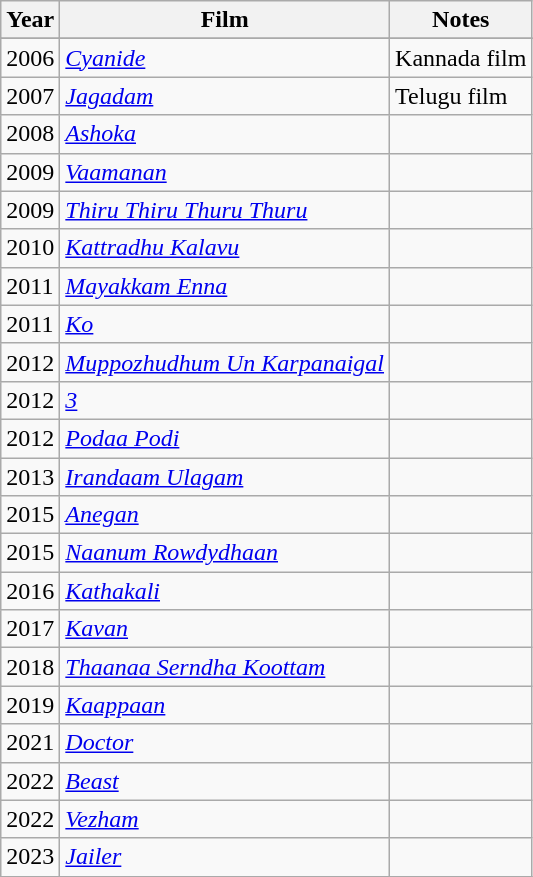<table class="wikitable sortable">
<tr>
<th>Year</th>
<th>Film</th>
<th>Notes</th>
</tr>
<tr | 1999 || >
</tr>
<tr>
<td>2006</td>
<td><em><a href='#'>Cyanide</a></em></td>
<td>Kannada film</td>
</tr>
<tr>
<td>2007</td>
<td><em><a href='#'>Jagadam</a></em></td>
<td>Telugu film</td>
</tr>
<tr>
<td>2008</td>
<td><em><a href='#'>Ashoka</a></em></td>
<td></td>
</tr>
<tr>
<td>2009</td>
<td><em><a href='#'>Vaamanan</a></em></td>
<td></td>
</tr>
<tr>
<td>2009</td>
<td><em><a href='#'>Thiru Thiru Thuru Thuru</a></em></td>
<td></td>
</tr>
<tr>
<td>2010</td>
<td><em><a href='#'>Kattradhu Kalavu</a></em></td>
<td></td>
</tr>
<tr>
<td>2011</td>
<td><em><a href='#'>Mayakkam Enna</a></em></td>
<td></td>
</tr>
<tr>
<td>2011</td>
<td><em><a href='#'>Ko</a></em></td>
<td></td>
</tr>
<tr>
<td>2012</td>
<td><em><a href='#'>Muppozhudhum Un Karpanaigal</a></em></td>
<td></td>
</tr>
<tr>
<td>2012</td>
<td><em><a href='#'>3</a></em></td>
<td></td>
</tr>
<tr>
<td>2012</td>
<td><em><a href='#'>Podaa Podi</a></em></td>
<td></td>
</tr>
<tr>
<td>2013</td>
<td><em><a href='#'>Irandaam Ulagam</a></em></td>
<td></td>
</tr>
<tr>
<td>2015</td>
<td><em><a href='#'>Anegan</a></em></td>
<td></td>
</tr>
<tr>
<td>2015</td>
<td><em><a href='#'>Naanum Rowdydhaan</a></em></td>
<td></td>
</tr>
<tr>
<td>2016</td>
<td><em><a href='#'>Kathakali</a></em></td>
<td></td>
</tr>
<tr>
<td>2017</td>
<td><em><a href='#'>Kavan</a></em></td>
<td></td>
</tr>
<tr>
<td>2018</td>
<td><em><a href='#'>Thaanaa Serndha Koottam</a></em></td>
<td></td>
</tr>
<tr>
<td>2019</td>
<td><em><a href='#'>Kaappaan</a></em></td>
<td></td>
</tr>
<tr>
<td>2021</td>
<td><em><a href='#'>Doctor</a></em></td>
<td></td>
</tr>
<tr>
<td>2022</td>
<td><em><a href='#'>Beast</a></em></td>
<td></td>
</tr>
<tr>
<td>2022</td>
<td><em><a href='#'>Vezham</a></em></td>
<td></td>
</tr>
<tr>
<td>2023</td>
<td><em><a href='#'>Jailer</a></em></td>
<td></td>
</tr>
<tr>
</tr>
</table>
